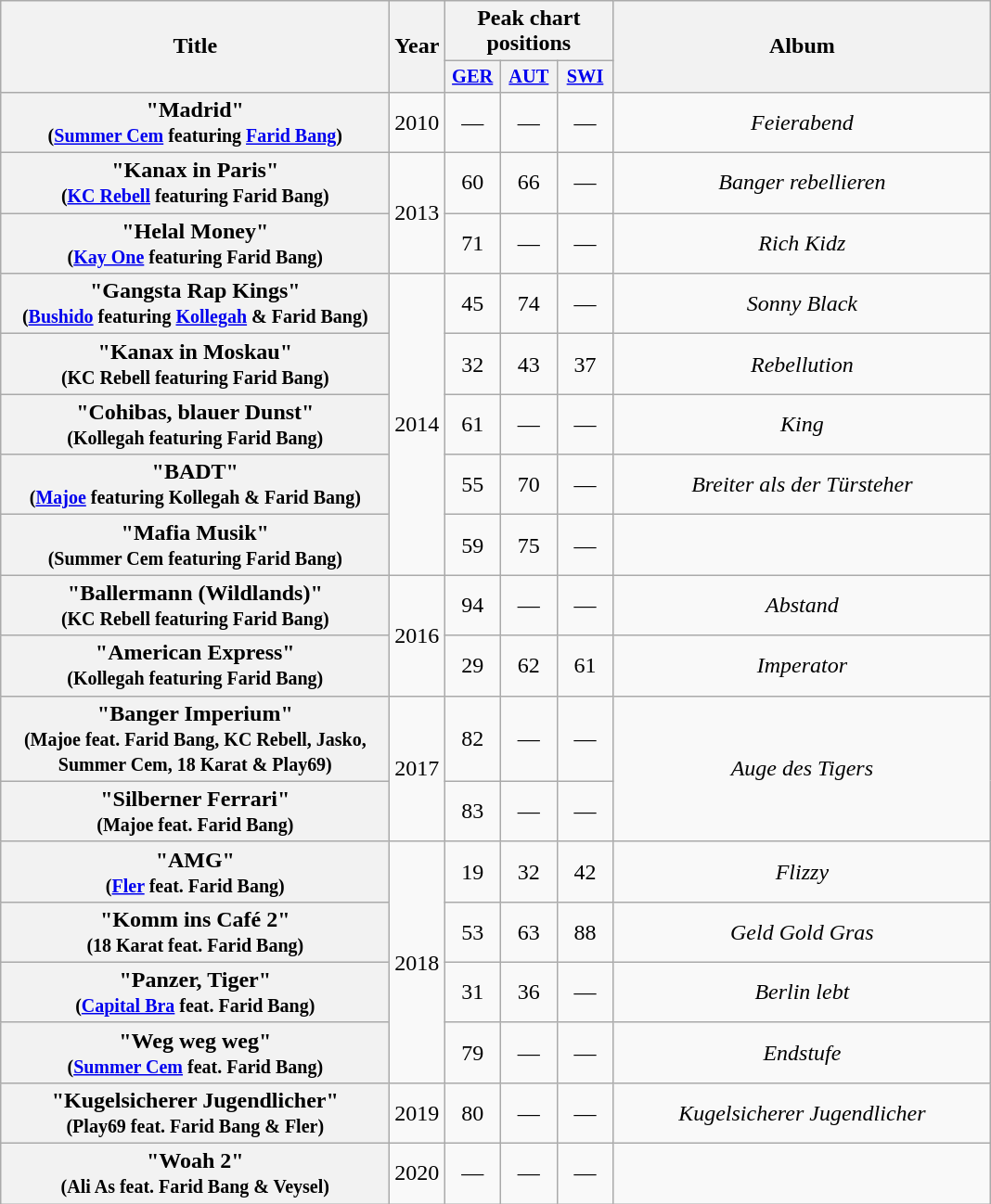<table class="wikitable plainrowheaders" style="text-align:center;">
<tr>
<th scope="col" rowspan="2" style="width:17em;">Title</th>
<th scope="col" rowspan="2" style="width:1em;">Year</th>
<th scope="col" colspan="3">Peak chart positions</th>
<th scope="col" rowspan="2" style="width:16.5em;">Album</th>
</tr>
<tr>
<th style="width:2.5em; font-size:85%"><a href='#'>GER</a><br></th>
<th style="width:2.5em; font-size:85%"><a href='#'>AUT</a><br></th>
<th style="width:2.5em; font-size:85%"><a href='#'>SWI</a><br></th>
</tr>
<tr>
<th scope="row">"Madrid"<br><small>(<a href='#'>Summer Cem</a> featuring <a href='#'>Farid Bang</a>)</small></th>
<td>2010</td>
<td>—</td>
<td>—</td>
<td>—</td>
<td><em>Feierabend</em></td>
</tr>
<tr>
<th scope="row">"Kanax in Paris"<br><small>(<a href='#'>KC Rebell</a> featuring Farid Bang)</small></th>
<td rowspan="2">2013</td>
<td>60</td>
<td>66</td>
<td>—</td>
<td><em>Banger rebellieren</em></td>
</tr>
<tr>
<th scope="row">"Helal Money"<br><small>(<a href='#'>Kay One</a> featuring Farid Bang)</small></th>
<td>71</td>
<td>—</td>
<td>—</td>
<td><em>Rich Kidz</em></td>
</tr>
<tr>
<th scope="row">"Gangsta Rap Kings"<br><small>(<a href='#'>Bushido</a> featuring <a href='#'>Kollegah</a> & Farid Bang)</small></th>
<td rowspan="5">2014</td>
<td>45</td>
<td>74</td>
<td>—</td>
<td><em>Sonny Black</em></td>
</tr>
<tr>
<th scope="row">"Kanax in Moskau"<br><small>(KC Rebell featuring Farid Bang)</small></th>
<td>32</td>
<td>43</td>
<td>37</td>
<td><em>Rebellution</em></td>
</tr>
<tr>
<th scope="row">"Cohibas, blauer Dunst"<br><small>(Kollegah featuring Farid Bang)</small></th>
<td>61</td>
<td>—</td>
<td>—</td>
<td><em>King</em></td>
</tr>
<tr>
<th scope="row">"BADT"<br><small>(<a href='#'>Majoe</a> featuring Kollegah & Farid Bang)</small></th>
<td>55</td>
<td>70</td>
<td>—</td>
<td><em>Breiter als der Türsteher</em></td>
</tr>
<tr>
<th scope="row">"Mafia Musik"<br><small>(Summer Cem featuring Farid Bang)</small></th>
<td>59</td>
<td>75</td>
<td>—</td>
<td></td>
</tr>
<tr>
<th scope="row">"Ballermann (Wildlands)"<br><small>(KC Rebell featuring Farid Bang)</small></th>
<td rowspan="2">2016</td>
<td>94</td>
<td>—</td>
<td>—</td>
<td><em>Abstand</em></td>
</tr>
<tr>
<th scope="row">"American Express"<br><small>(Kollegah featuring Farid Bang)</small></th>
<td>29</td>
<td>62</td>
<td>61</td>
<td><em>Imperator</em></td>
</tr>
<tr>
<th scope="row">"Banger Imperium"<br><small>(Majoe feat. Farid Bang, KC Rebell, Jasko,<br>Summer Cem, 18 Karat & Play69)</small></th>
<td rowspan="2">2017</td>
<td>82</td>
<td>—</td>
<td>—</td>
<td rowspan="2"><em>Auge des Tigers</em></td>
</tr>
<tr>
<th scope="row">"Silberner Ferrari"<br><small>(Majoe feat. Farid Bang)</small></th>
<td>83</td>
<td>—</td>
<td>—</td>
</tr>
<tr>
<th scope="row">"AMG"<br><small>(<a href='#'>Fler</a> feat. Farid Bang)</small></th>
<td rowspan="4">2018</td>
<td>19</td>
<td>32</td>
<td>42</td>
<td><em>Flizzy</em></td>
</tr>
<tr>
<th scope="row">"Komm ins Café 2"<br><small>(18 Karat feat. Farid Bang)</small></th>
<td>53</td>
<td>63</td>
<td>88</td>
<td><em>Geld Gold Gras</em></td>
</tr>
<tr>
<th scope="row">"Panzer, Tiger"<br><small>(<a href='#'>Capital Bra</a> feat. Farid Bang)</small></th>
<td>31</td>
<td>36</td>
<td>—</td>
<td><em>Berlin lebt</em></td>
</tr>
<tr>
<th scope="row">"Weg weg weg"<br><small>(<a href='#'>Summer Cem</a> feat. Farid Bang)</small></th>
<td>79</td>
<td>—</td>
<td>—</td>
<td><em>Endstufe</em></td>
</tr>
<tr>
<th scope="row">"Kugelsicherer Jugendlicher"<br><small>(Play69 feat. Farid Bang & Fler)</small></th>
<td>2019</td>
<td>80</td>
<td>—</td>
<td>—</td>
<td><em>Kugelsicherer Jugendlicher</em></td>
</tr>
<tr>
<th scope="row">"Woah 2"<br><small>(Ali As feat. Farid Bang & Veysel)</small></th>
<td>2020</td>
<td>—</td>
<td>—</td>
<td>—</td>
<td></td>
</tr>
</table>
